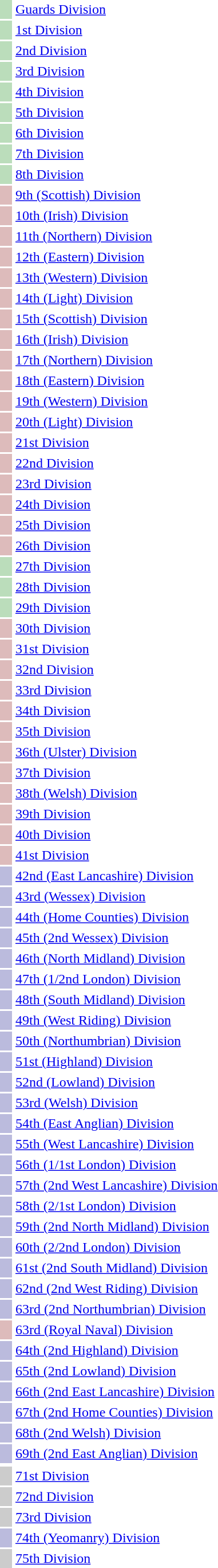<table border=0 cellpadding=2>
<tr>
<td width=10 bgcolor=#bbddbb> </td>
<td><a href='#'>Guards Division</a></td>
</tr>
<tr>
<td bgcolor=#bbddbb> </td>
<td><a href='#'>1st Division</a></td>
</tr>
<tr>
<td bgcolor=#bbddbb> </td>
<td><a href='#'>2nd Division</a></td>
</tr>
<tr>
<td bgcolor=#bbddbb> </td>
<td><a href='#'>3rd Division</a></td>
</tr>
<tr>
<td bgcolor=#bbddbb> </td>
<td><a href='#'>4th Division</a></td>
</tr>
<tr>
<td bgcolor=#bbddbb> </td>
<td><a href='#'>5th Division</a></td>
</tr>
<tr>
<td bgcolor=#bbddbb> </td>
<td><a href='#'>6th Division</a></td>
</tr>
<tr>
<td bgcolor=#bbddbb> </td>
<td><a href='#'>7th Division</a></td>
</tr>
<tr>
<td bgcolor=#bbddbb> </td>
<td><a href='#'>8th Division</a></td>
</tr>
<tr>
<td bgcolor=#ddbbbb> </td>
<td><a href='#'>9th (Scottish) Division</a></td>
</tr>
<tr>
<td bgcolor=#ddbbbb> </td>
<td><a href='#'>10th (Irish) Division</a></td>
</tr>
<tr>
<td bgcolor=#ddbbbb> </td>
<td><a href='#'>11th (Northern) Division</a></td>
</tr>
<tr>
<td bgcolor=#ddbbbb> </td>
<td><a href='#'>12th (Eastern) Division</a></td>
</tr>
<tr>
<td bgcolor=#ddbbbb> </td>
<td><a href='#'>13th (Western) Division</a></td>
</tr>
<tr>
<td bgcolor=#ddbbbb> </td>
<td><a href='#'>14th (Light) Division</a></td>
</tr>
<tr>
<td bgcolor=#ddbbbb> </td>
<td><a href='#'>15th (Scottish) Division</a></td>
</tr>
<tr>
<td bgcolor=#ddbbbb> </td>
<td><a href='#'>16th (Irish) Division</a></td>
</tr>
<tr>
<td bgcolor=#ddbbbb> </td>
<td><a href='#'>17th (Northern) Division</a></td>
</tr>
<tr>
<td bgcolor=#ddbbbb> </td>
<td><a href='#'>18th (Eastern) Division</a></td>
</tr>
<tr>
<td bgcolor=#ddbbbb> </td>
<td><a href='#'>19th (Western) Division</a></td>
</tr>
<tr>
<td bgcolor=#ddbbbb> </td>
<td><a href='#'>20th (Light) Division</a></td>
</tr>
<tr>
<td bgcolor=#ddbbbb> </td>
<td><a href='#'>21st Division</a></td>
</tr>
<tr>
<td bgcolor=#ddbbbb> </td>
<td><a href='#'>22nd Division</a></td>
</tr>
<tr>
<td bgcolor=#ddbbbb> </td>
<td><a href='#'>23rd Division</a></td>
</tr>
<tr>
<td bgcolor=#ddbbbb> </td>
<td><a href='#'>24th Division</a></td>
</tr>
<tr>
<td bgcolor=#ddbbbb> </td>
<td><a href='#'>25th Division</a></td>
</tr>
<tr>
<td bgcolor=#ddbbbb> </td>
<td><a href='#'>26th Division</a></td>
</tr>
<tr>
<td bgcolor=#bbddbb> </td>
<td><a href='#'>27th Division</a></td>
</tr>
<tr>
<td bgcolor=#bbddbb> </td>
<td><a href='#'>28th Division</a></td>
</tr>
<tr>
<td bgcolor=#bbddbb> </td>
<td><a href='#'>29th Division</a></td>
</tr>
<tr>
<td bgcolor=#ddbbbb> </td>
<td><a href='#'>30th Division</a></td>
</tr>
<tr>
<td bgcolor=#ddbbbb> </td>
<td><a href='#'>31st Division</a></td>
</tr>
<tr>
<td bgcolor=#ddbbbb> </td>
<td><a href='#'>32nd Division</a></td>
</tr>
<tr>
<td bgcolor=#ddbbbb> </td>
<td><a href='#'>33rd Division</a></td>
</tr>
<tr>
<td bgcolor=#ddbbbb> </td>
<td><a href='#'>34th Division</a></td>
</tr>
<tr>
<td bgcolor=#ddbbbb> </td>
<td><a href='#'>35th Division</a></td>
</tr>
<tr>
<td bgcolor=#ddbbbb> </td>
<td><a href='#'>36th (Ulster) Division</a></td>
</tr>
<tr>
<td bgcolor=#ddbbbb> </td>
<td><a href='#'>37th Division</a></td>
</tr>
<tr>
<td bgcolor=#ddbbbb> </td>
<td><a href='#'>38th (Welsh) Division</a></td>
</tr>
<tr>
<td bgcolor=#ddbbbb> </td>
<td><a href='#'>39th Division</a></td>
</tr>
<tr>
<td bgcolor=#ddbbbb> </td>
<td><a href='#'>40th Division</a></td>
</tr>
<tr>
<td bgcolor=#ddbbbb> </td>
<td><a href='#'>41st Division</a></td>
</tr>
<tr>
<td bgcolor=#bbbbdd> </td>
<td><a href='#'>42nd (East Lancashire) Division</a></td>
</tr>
<tr>
<td bgcolor=#bbbbdd> </td>
<td><a href='#'>43rd (Wessex) Division</a></td>
</tr>
<tr>
<td bgcolor=#bbbbdd> </td>
<td><a href='#'>44th (Home Counties) Division</a></td>
</tr>
<tr>
<td bgcolor=#bbbbdd> </td>
<td><a href='#'>45th (2nd Wessex) Division</a></td>
</tr>
<tr>
<td bgcolor=#bbbbdd> </td>
<td><a href='#'>46th (North Midland) Division</a></td>
</tr>
<tr>
<td bgcolor=#bbbbdd> </td>
<td><a href='#'>47th (1/2nd London) Division</a></td>
</tr>
<tr>
<td bgcolor=#bbbbdd> </td>
<td><a href='#'>48th (South Midland) Division</a></td>
</tr>
<tr>
<td bgcolor=#bbbbdd> </td>
<td><a href='#'>49th (West Riding) Division</a></td>
</tr>
<tr>
<td bgcolor=#bbbbdd> </td>
<td><a href='#'>50th (Northumbrian) Division</a></td>
</tr>
<tr>
<td bgcolor=#bbbbdd> </td>
<td><a href='#'>51st (Highland) Division</a></td>
</tr>
<tr>
<td bgcolor=#bbbbdd> </td>
<td><a href='#'>52nd (Lowland) Division</a></td>
</tr>
<tr>
<td bgcolor=#bbbbdd> </td>
<td><a href='#'>53rd (Welsh) Division</a></td>
</tr>
<tr>
<td bgcolor=#bbbbdd> </td>
<td><a href='#'>54th (East Anglian) Division</a></td>
</tr>
<tr>
<td bgcolor=#bbbbdd> </td>
<td><a href='#'>55th (West Lancashire) Division</a></td>
</tr>
<tr>
<td bgcolor=#bbbbdd> </td>
<td><a href='#'>56th (1/1st London) Division</a></td>
</tr>
<tr>
<td bgcolor=#bbbbdd> </td>
<td><a href='#'>57th (2nd West Lancashire) Division</a></td>
</tr>
<tr>
<td bgcolor=#bbbbdd> </td>
<td><a href='#'>58th (2/1st London) Division</a></td>
</tr>
<tr>
<td bgcolor=#bbbbdd> </td>
<td><a href='#'>59th (2nd North Midland) Division</a></td>
</tr>
<tr>
<td bgcolor=#bbbbdd> </td>
<td><a href='#'>60th (2/2nd London) Division</a></td>
</tr>
<tr>
<td bgcolor=#bbbbdd> </td>
<td><a href='#'>61st (2nd South Midland) Division</a></td>
</tr>
<tr>
<td bgcolor=#bbbbdd> </td>
<td><a href='#'>62nd (2nd West Riding) Division</a></td>
</tr>
<tr>
<td bgcolor=#bbbbdd> </td>
<td><a href='#'>63rd (2nd Northumbrian) Division</a></td>
</tr>
<tr>
<td bgcolor=#ddbbbb> </td>
<td><a href='#'>63rd (Royal Naval) Division</a></td>
</tr>
<tr>
<td bgcolor=#bbbbdd> </td>
<td><a href='#'>64th (2nd Highland) Division</a></td>
</tr>
<tr>
<td bgcolor=#bbbbdd> </td>
<td><a href='#'>65th (2nd Lowland) Division</a></td>
</tr>
<tr>
<td bgcolor=#bbbbdd> </td>
<td><a href='#'>66th (2nd East Lancashire) Division</a></td>
</tr>
<tr>
<td bgcolor=#bbbbdd> </td>
<td><a href='#'>67th (2nd Home Counties) Division</a></td>
</tr>
<tr>
<td bgcolor=#bbbbdd> </td>
<td><a href='#'>68th (2nd Welsh) Division</a></td>
</tr>
<tr>
<td bgcolor=#bbbbdd> </td>
<td><a href='#'>69th (2nd East Anglian) Division</a></td>
</tr>
<tr>
</tr>
<tr>
<td bgcolor=#cccccc> </td>
<td><a href='#'>71st Division</a></td>
</tr>
<tr>
<td bgcolor=#cccccc> </td>
<td><a href='#'>72nd Division</a></td>
</tr>
<tr>
<td bgcolor=#cccccc> </td>
<td><a href='#'>73rd Division</a></td>
</tr>
<tr>
<td bgcolor=#bbbbdd> </td>
<td><a href='#'>74th (Yeomanry) Division</a></td>
</tr>
<tr>
<td bgcolor=#cccccc> </td>
<td><a href='#'>75th Division</a></td>
</tr>
</table>
